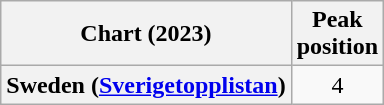<table class="wikitable plainrowheaders" style="text-align:center">
<tr>
<th scope="col">Chart (2023)</th>
<th scope="col">Peak<br>position</th>
</tr>
<tr>
<th scope="row">Sweden (<a href='#'>Sverigetopplistan</a>)</th>
<td>4</td>
</tr>
</table>
